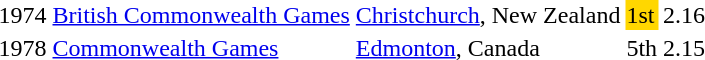<table>
<tr>
<td>1974</td>
<td><a href='#'>British Commonwealth Games</a></td>
<td><a href='#'>Christchurch</a>, New Zealand</td>
<td bgcolor=gold>1st</td>
<td>2.16 </td>
</tr>
<tr>
<td>1978</td>
<td><a href='#'>Commonwealth Games</a></td>
<td><a href='#'>Edmonton</a>, Canada</td>
<td>5th</td>
<td>2.15</td>
</tr>
</table>
